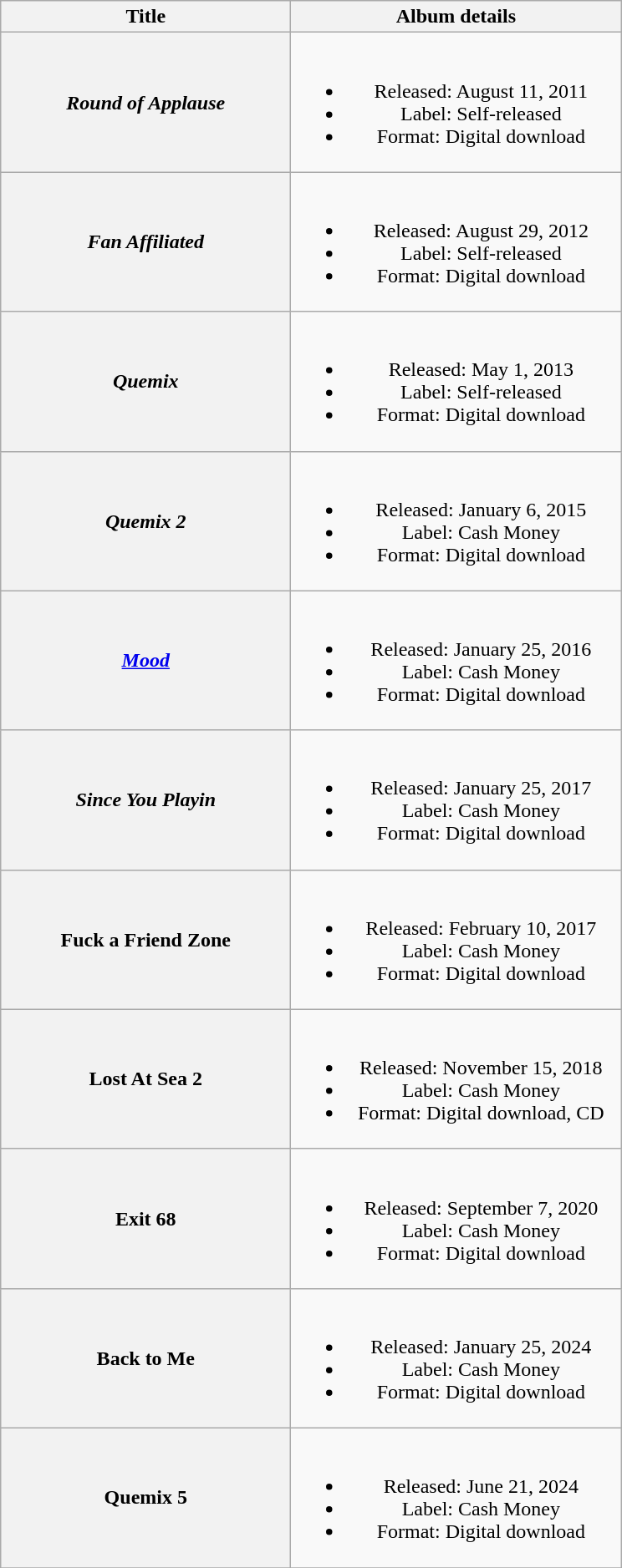<table class="wikitable plainrowheaders" style="text-align:center;">
<tr>
<th scope="col" style="width:14em;">Title</th>
<th scope="col" style="width:16em;">Album details</th>
</tr>
<tr>
<th scope="row"><em>Round of Applause</em></th>
<td><br><ul><li>Released: August 11, 2011</li><li>Label: Self-released</li><li>Format: Digital download</li></ul></td>
</tr>
<tr>
<th scope="row"><em>Fan Affiliated</em></th>
<td><br><ul><li>Released: August 29, 2012</li><li>Label: Self-released</li><li>Format: Digital download</li></ul></td>
</tr>
<tr>
<th scope="row"><em>Quemix</em></th>
<td><br><ul><li>Released: May 1, 2013</li><li>Label: Self-released</li><li>Format: Digital download</li></ul></td>
</tr>
<tr>
<th scope="row"><em>Quemix 2</em></th>
<td><br><ul><li>Released: January 6, 2015</li><li>Label: Cash Money</li><li>Format: Digital download</li></ul></td>
</tr>
<tr>
<th scope="row"><em><a href='#'>Mood</a></em></th>
<td><br><ul><li>Released: January 25, 2016</li><li>Label: Cash Money</li><li>Format: Digital download</li></ul></td>
</tr>
<tr>
<th scope="row"><em>Since You Playin<strong></th>
<td><br><ul><li>Released: January 25, 2017</li><li>Label: Cash Money</li><li>Format: Digital download</li></ul></td>
</tr>
<tr>
<th scope="row"></em>Fuck a Friend Zone<em><br></th>
<td><br><ul><li>Released: February 10, 2017</li><li>Label: Cash Money</li><li>Format: Digital download</li></ul></td>
</tr>
<tr>
<th scope="row"></em>Lost At Sea 2<em><br></th>
<td><br><ul><li>Released: November 15, 2018</li><li>Label: Cash Money</li><li>Format: Digital download, CD</li></ul></td>
</tr>
<tr>
<th scope="row"></em>Exit 68<em></th>
<td><br><ul><li>Released: September 7, 2020</li><li>Label: Cash Money</li><li>Format: Digital download</li></ul></td>
</tr>
<tr>
<th scope="row"></em>Back to Me<em></th>
<td><br><ul><li>Released: January 25, 2024</li><li>Label: Cash Money</li><li>Format: Digital download</li></ul></td>
</tr>
<tr>
<th scope="row"></em>Quemix 5<em></th>
<td><br><ul><li>Released: June 21, 2024</li><li>Label: Cash Money</li><li>Format: Digital download</li></ul></td>
</tr>
<tr>
</tr>
</table>
